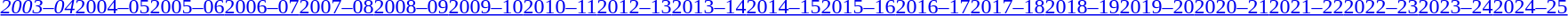<table id="toc" class="toc" summary="Contents">
<tr>
<th></th>
</tr>
<tr>
<td style="text-align:center;"><br><a href='#'><em>2003–04</em></a><a href='#'>2004–05</a><a href='#'>2005–06</a><a href='#'>2006–07</a><a href='#'>2007–08</a><a href='#'>2008–09</a><a href='#'>2009–10</a><a href='#'>2010–11</a><a href='#'>2012–13</a><a href='#'>2013–14</a><a href='#'>2014–15</a><a href='#'>2015–16</a><a href='#'>2016–17</a><a href='#'>2017–18</a><a href='#'>2018–19</a><a href='#'>2019–20</a><a href='#'>2020–21</a><a href='#'>2021–22</a><a href='#'>2022–23</a><a href='#'>2023–24</a><a href='#'>2024–25</a></td>
</tr>
</table>
